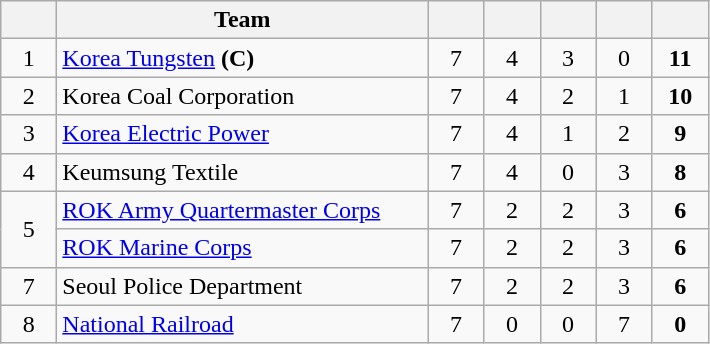<table class="wikitable" style="text-align:center;">
<tr>
<th width=30></th>
<th width=240>Team</th>
<th width=30></th>
<th width=30></th>
<th width=30></th>
<th width=30></th>
<th width=30></th>
</tr>
<tr>
<td>1</td>
<td align=left><a href='#'>Korea Tungsten</a> <strong>(C)</strong></td>
<td>7</td>
<td>4</td>
<td>3</td>
<td>0</td>
<td><strong>11</strong></td>
</tr>
<tr>
<td>2</td>
<td align=left>Korea Coal Corporation</td>
<td>7</td>
<td>4</td>
<td>2</td>
<td>1</td>
<td><strong>10</strong></td>
</tr>
<tr>
<td>3</td>
<td align=left><a href='#'>Korea Electric Power</a></td>
<td>7</td>
<td>4</td>
<td>1</td>
<td>2</td>
<td><strong>9</strong></td>
</tr>
<tr>
<td>4</td>
<td align=left>Keumsung Textile</td>
<td>7</td>
<td>4</td>
<td>0</td>
<td>3</td>
<td><strong>8</strong></td>
</tr>
<tr>
<td rowspan="2">5</td>
<td align=left><a href='#'>ROK Army Quartermaster Corps</a></td>
<td>7</td>
<td>2</td>
<td>2</td>
<td>3</td>
<td><strong>6</strong></td>
</tr>
<tr>
<td align=left><a href='#'>ROK Marine Corps</a></td>
<td>7</td>
<td>2</td>
<td>2</td>
<td>3</td>
<td><strong>6</strong></td>
</tr>
<tr>
<td>7</td>
<td align=left>Seoul Police Department</td>
<td>7</td>
<td>2</td>
<td>2</td>
<td>3</td>
<td><strong>6</strong></td>
</tr>
<tr>
<td>8</td>
<td align=left><a href='#'>National Railroad</a></td>
<td>7</td>
<td>0</td>
<td>0</td>
<td>7</td>
<td><strong>0</strong></td>
</tr>
</table>
